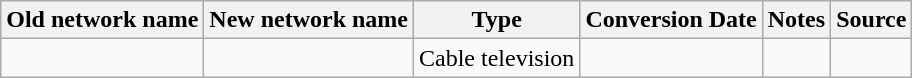<table class="wikitable">
<tr>
<th>Old network name</th>
<th>New network name</th>
<th>Type</th>
<th>Conversion Date</th>
<th>Notes</th>
<th>Source</th>
</tr>
<tr>
<td><a href='#'></a></td>
<td></td>
<td>Cable television</td>
<td></td>
<td></td>
<td></td>
</tr>
</table>
